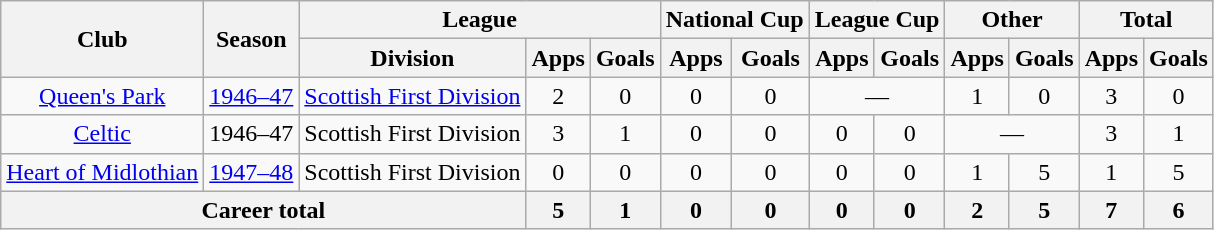<table class="wikitable" style="text-align: center;">
<tr>
<th rowspan="2">Club</th>
<th rowspan="2">Season</th>
<th colspan="3">League</th>
<th colspan="2">National Cup</th>
<th colspan="2">League Cup</th>
<th colspan="2">Other</th>
<th colspan="2">Total</th>
</tr>
<tr>
<th>Division</th>
<th>Apps</th>
<th>Goals</th>
<th>Apps</th>
<th>Goals</th>
<th>Apps</th>
<th>Goals</th>
<th>Apps</th>
<th>Goals</th>
<th>Apps</th>
<th>Goals</th>
</tr>
<tr>
<td><a href='#'>Queen's Park</a></td>
<td><a href='#'>1946–47</a></td>
<td><a href='#'>Scottish First Division</a></td>
<td>2</td>
<td>0</td>
<td>0</td>
<td>0</td>
<td colspan="2">—</td>
<td>1</td>
<td>0</td>
<td>3</td>
<td>0</td>
</tr>
<tr>
<td><a href='#'>Celtic</a></td>
<td>1946–47</td>
<td>Scottish First Division</td>
<td>3</td>
<td>1</td>
<td>0</td>
<td>0</td>
<td>0</td>
<td>0</td>
<td colspan="2">—</td>
<td>3</td>
<td>1</td>
</tr>
<tr>
<td><a href='#'>Heart of Midlothian</a></td>
<td><a href='#'>1947–48</a></td>
<td>Scottish First Division</td>
<td>0</td>
<td>0</td>
<td>0</td>
<td>0</td>
<td>0</td>
<td>0</td>
<td>1</td>
<td>5</td>
<td>1</td>
<td>5</td>
</tr>
<tr>
<th colspan="3">Career total</th>
<th>5</th>
<th>1</th>
<th>0</th>
<th>0</th>
<th>0</th>
<th>0</th>
<th>2</th>
<th>5</th>
<th>7</th>
<th>6</th>
</tr>
</table>
